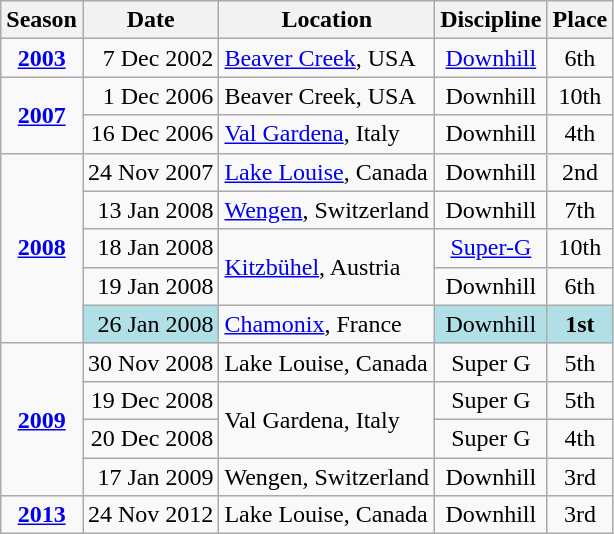<table class="wikitable">
<tr>
<th>Season</th>
<th>Date</th>
<th>Location</th>
<th>Discipline</th>
<th>Place</th>
</tr>
<tr>
<td align=center><strong><a href='#'>2003</a></strong></td>
<td align=right>7 Dec 2002</td>
<td><a href='#'>Beaver Creek</a>, USA</td>
<td align=center><a href='#'>Downhill</a></td>
<td align=center>6th</td>
</tr>
<tr>
<td align=center rowspan=2><strong><a href='#'>2007</a></strong></td>
<td align=right>1 Dec 2006</td>
<td>Beaver Creek, USA</td>
<td align=center>Downhill</td>
<td align=center>10th</td>
</tr>
<tr>
<td align=right>16 Dec 2006</td>
<td><a href='#'>Val Gardena</a>, Italy</td>
<td align=center>Downhill</td>
<td align=center>4th</td>
</tr>
<tr>
<td align=center rowspan=5><strong><a href='#'>2008</a></strong></td>
<td align=right>24 Nov 2007</td>
<td><a href='#'>Lake Louise</a>, Canada</td>
<td align=center>Downhill</td>
<td align=center>2nd</td>
</tr>
<tr>
<td align=right>13 Jan 2008</td>
<td><a href='#'>Wengen</a>, Switzerland</td>
<td align=center>Downhill</td>
<td align=center>7th</td>
</tr>
<tr>
<td align=right>18 Jan 2008</td>
<td rowspan=2><a href='#'>Kitzbühel</a>, Austria</td>
<td align=center><a href='#'>Super-G</a></td>
<td align=center>10th</td>
</tr>
<tr>
<td align=right>19 Jan 2008</td>
<td align=center>Downhill</td>
<td align=center>6th</td>
</tr>
<tr>
<td align=right bgcolor="#BOEOE6">26 Jan 2008</td>
<td><a href='#'>Chamonix</a>, France</td>
<td bgcolor="#BOEOE6" align=center>Downhill</td>
<td bgcolor="#BOEOE6" align=center><strong>1st</strong></td>
</tr>
<tr>
<td align=center rowspan=4><strong><a href='#'>2009</a></strong></td>
<td align=right>30 Nov 2008</td>
<td>Lake Louise, Canada</td>
<td align=center>Super G</td>
<td align=center>5th</td>
</tr>
<tr>
<td align=right>19 Dec 2008</td>
<td rowspan=2>Val Gardena, Italy</td>
<td align=center>Super G</td>
<td align=center>5th</td>
</tr>
<tr>
<td align=right>20 Dec 2008</td>
<td align=center>Super G</td>
<td align=center>4th</td>
</tr>
<tr>
<td align=right>17 Jan 2009</td>
<td>Wengen, Switzerland</td>
<td align=center>Downhill</td>
<td align=center>3rd</td>
</tr>
<tr>
<td align=center rowspan=1><strong><a href='#'>2013</a></strong></td>
<td align=right>24 Nov 2012</td>
<td>Lake Louise, Canada</td>
<td align=center>Downhill</td>
<td align=center>3rd</td>
</tr>
</table>
